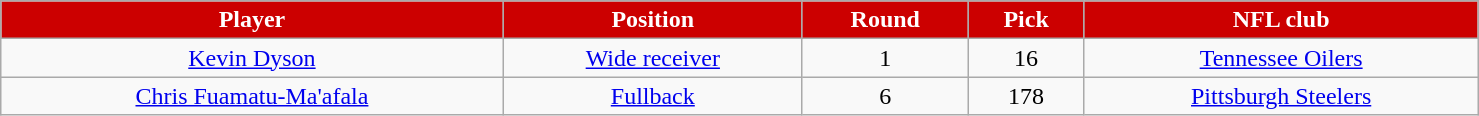<table class="wikitable" width="78%">
<tr align="center" style="background:#CC0000; color:white">
<td><strong>Player</strong></td>
<td><strong>Position</strong></td>
<td><strong>Round</strong></td>
<td><strong>Pick</strong></td>
<td><strong>NFL club</strong></td>
</tr>
<tr align="center">
<td><a href='#'>Kevin Dyson</a></td>
<td><a href='#'>Wide receiver</a></td>
<td>1</td>
<td>16</td>
<td><a href='#'>Tennessee Oilers</a></td>
</tr>
<tr align="center">
<td><a href='#'>Chris Fuamatu-Ma'afala</a></td>
<td><a href='#'>Fullback</a></td>
<td>6</td>
<td>178</td>
<td><a href='#'>Pittsburgh Steelers</a></td>
</tr>
</table>
